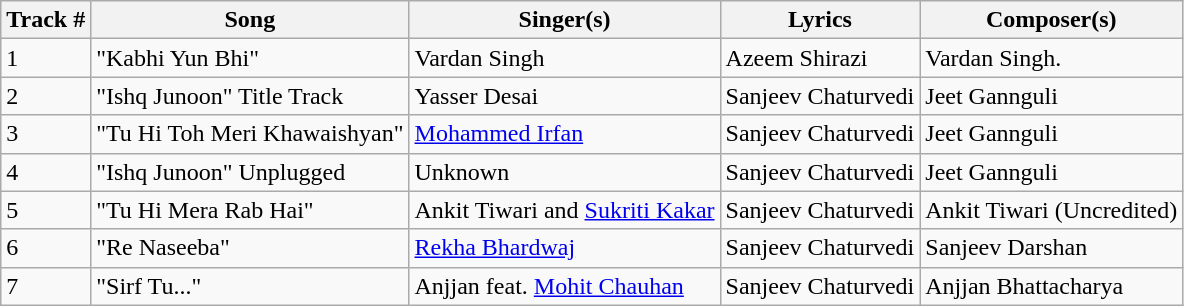<table class="wikitable">
<tr>
<th>Track #</th>
<th>Song</th>
<th>Singer(s)</th>
<th>Lyrics</th>
<th>Composer(s)</th>
</tr>
<tr>
<td>1</td>
<td>"Kabhi Yun Bhi"</td>
<td>Vardan Singh</td>
<td>Azeem Shirazi</td>
<td>Vardan Singh.</td>
</tr>
<tr>
<td>2</td>
<td>"Ishq Junoon" Title Track</td>
<td>Yasser Desai</td>
<td>Sanjeev Chaturvedi</td>
<td>Jeet Gannguli</td>
</tr>
<tr>
<td>3</td>
<td>"Tu Hi Toh Meri Khawaishyan"</td>
<td><a href='#'>Mohammed Irfan</a></td>
<td>Sanjeev Chaturvedi</td>
<td>Jeet Gannguli</td>
</tr>
<tr>
<td>4</td>
<td>"Ishq Junoon" Unplugged</td>
<td>Unknown</td>
<td>Sanjeev Chaturvedi</td>
<td>Jeet Gannguli</td>
</tr>
<tr>
<td>5</td>
<td>"Tu Hi Mera Rab Hai"</td>
<td>Ankit Tiwari and <a href='#'>Sukriti Kakar</a></td>
<td>Sanjeev Chaturvedi</td>
<td>Ankit Tiwari (Uncredited)</td>
</tr>
<tr>
<td>6</td>
<td>"Re Naseeba"</td>
<td><a href='#'>Rekha Bhardwaj</a></td>
<td>Sanjeev Chaturvedi</td>
<td>Sanjeev Darshan</td>
</tr>
<tr>
<td>7</td>
<td>"Sirf Tu..."</td>
<td>Anjjan feat. <a href='#'>Mohit Chauhan</a></td>
<td>Sanjeev Chaturvedi</td>
<td>Anjjan Bhattacharya</td>
</tr>
</table>
